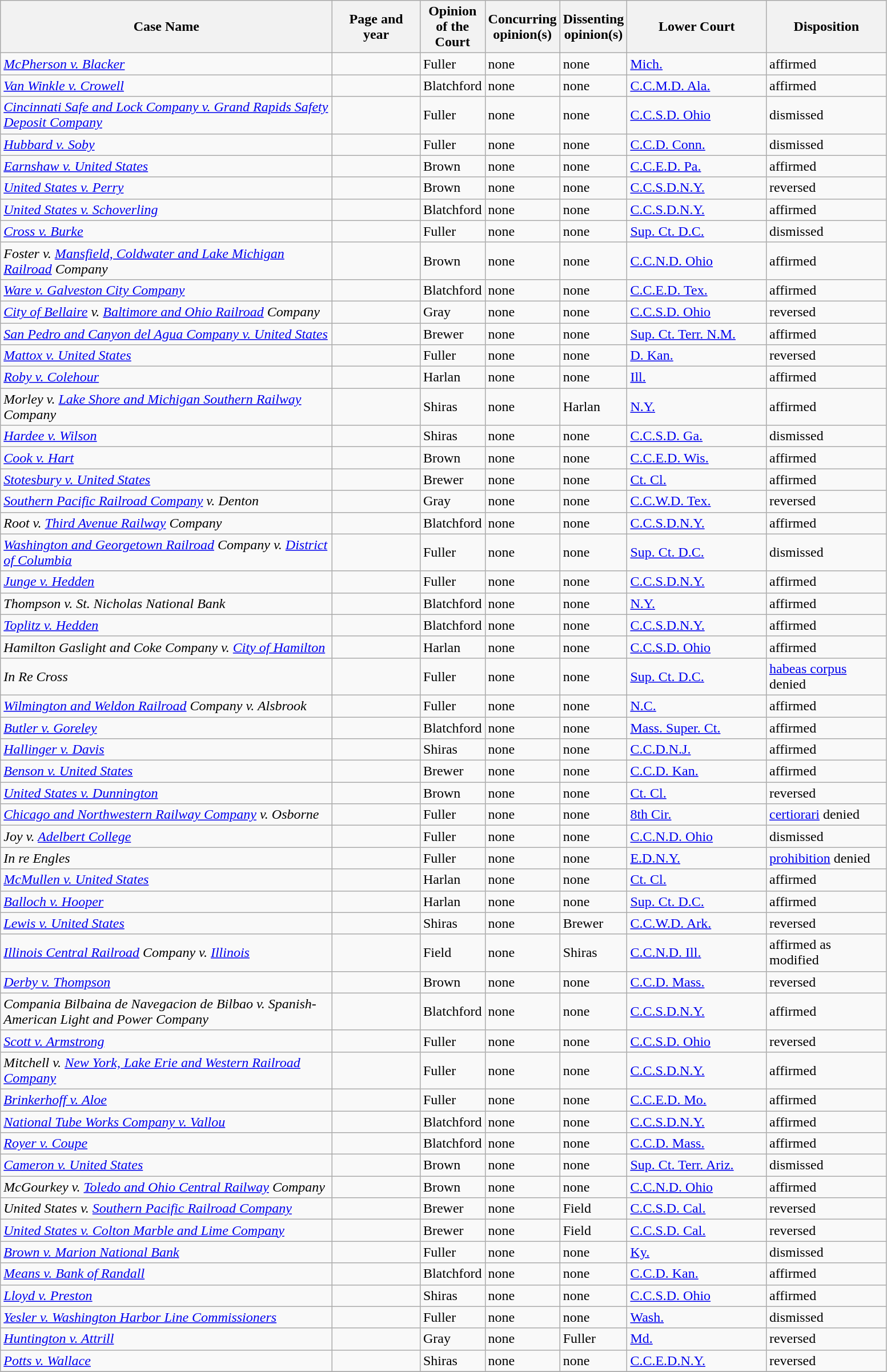<table class="wikitable sortable">
<tr>
<th scope="col" style="width: 380px;">Case Name</th>
<th scope="col" style="width: 95px;">Page and year</th>
<th scope="col" style="width: 10px;">Opinion of the Court</th>
<th scope="col" style="width: 10px;">Concurring opinion(s)</th>
<th scope="col" style="width: 10px;">Dissenting opinion(s)</th>
<th scope="col" style="width: 155px;">Lower Court</th>
<th scope="col" style="width: 133px;">Disposition</th>
</tr>
<tr>
<td><em><a href='#'>McPherson v. Blacker</a></em></td>
<td align="right"></td>
<td>Fuller</td>
<td>none</td>
<td>none</td>
<td><a href='#'>Mich.</a></td>
<td>affirmed</td>
</tr>
<tr>
<td><em><a href='#'>Van Winkle v. Crowell</a></em></td>
<td align="right"></td>
<td>Blatchford</td>
<td>none</td>
<td>none</td>
<td><a href='#'>C.C.M.D. Ala.</a></td>
<td>affirmed</td>
</tr>
<tr>
<td><em><a href='#'>Cincinnati Safe and Lock Company v. Grand Rapids Safety Deposit Company</a></em></td>
<td align="right"></td>
<td>Fuller</td>
<td>none</td>
<td>none</td>
<td><a href='#'>C.C.S.D. Ohio</a></td>
<td>dismissed</td>
</tr>
<tr>
<td><em><a href='#'>Hubbard v. Soby</a></em></td>
<td align="right"></td>
<td>Fuller</td>
<td>none</td>
<td>none</td>
<td><a href='#'>C.C.D. Conn.</a></td>
<td>dismissed</td>
</tr>
<tr>
<td><em><a href='#'>Earnshaw v. United States</a></em></td>
<td align="right"></td>
<td>Brown</td>
<td>none</td>
<td>none</td>
<td><a href='#'>C.C.E.D. Pa.</a></td>
<td>affirmed</td>
</tr>
<tr>
<td><em><a href='#'>United States v. Perry</a></em></td>
<td align="right"></td>
<td>Brown</td>
<td>none</td>
<td>none</td>
<td><a href='#'>C.C.S.D.N.Y.</a></td>
<td>reversed</td>
</tr>
<tr>
<td><em><a href='#'>United States v. Schoverling</a></em></td>
<td align="right"></td>
<td>Blatchford</td>
<td>none</td>
<td>none</td>
<td><a href='#'>C.C.S.D.N.Y.</a></td>
<td>affirmed</td>
</tr>
<tr>
<td><em><a href='#'>Cross v. Burke</a></em></td>
<td align="right"></td>
<td>Fuller</td>
<td>none</td>
<td>none</td>
<td><a href='#'>Sup. Ct. D.C.</a></td>
<td>dismissed</td>
</tr>
<tr>
<td><em>Foster v. <a href='#'>Mansfield, Coldwater and Lake Michigan Railroad</a> Company</em></td>
<td align="right"></td>
<td>Brown</td>
<td>none</td>
<td>none</td>
<td><a href='#'>C.C.N.D. Ohio</a></td>
<td>affirmed</td>
</tr>
<tr>
<td><em><a href='#'>Ware v. Galveston City Company</a></em></td>
<td align="right"></td>
<td>Blatchford</td>
<td>none</td>
<td>none</td>
<td><a href='#'>C.C.E.D. Tex.</a></td>
<td>affirmed</td>
</tr>
<tr>
<td><em><a href='#'>City of Bellaire</a> v. <a href='#'>Baltimore and Ohio Railroad</a> Company</em></td>
<td align="right"></td>
<td>Gray</td>
<td>none</td>
<td>none</td>
<td><a href='#'>C.C.S.D. Ohio</a></td>
<td>reversed</td>
</tr>
<tr>
<td><em><a href='#'>San Pedro and Canyon del Agua Company v. United States</a></em></td>
<td align="right"></td>
<td>Brewer</td>
<td>none</td>
<td>none</td>
<td><a href='#'>Sup. Ct. Terr. N.M.</a></td>
<td>affirmed</td>
</tr>
<tr>
<td><em><a href='#'>Mattox v. United States</a></em></td>
<td align="right"></td>
<td>Fuller</td>
<td>none</td>
<td>none</td>
<td><a href='#'>D. Kan.</a></td>
<td>reversed</td>
</tr>
<tr>
<td><em><a href='#'>Roby v. Colehour</a></em></td>
<td align="right"></td>
<td>Harlan</td>
<td>none</td>
<td>none</td>
<td><a href='#'>Ill.</a></td>
<td>affirmed</td>
</tr>
<tr>
<td><em>Morley v. <a href='#'>Lake Shore and Michigan Southern Railway</a> Company</em></td>
<td align="right"></td>
<td>Shiras</td>
<td>none</td>
<td>Harlan</td>
<td><a href='#'>N.Y.</a></td>
<td>affirmed</td>
</tr>
<tr>
<td><em><a href='#'>Hardee v. Wilson</a></em></td>
<td align="right"></td>
<td>Shiras</td>
<td>none</td>
<td>none</td>
<td><a href='#'>C.C.S.D. Ga.</a></td>
<td>dismissed</td>
</tr>
<tr>
<td><em><a href='#'>Cook v. Hart</a></em></td>
<td align="right"></td>
<td>Brown</td>
<td>none</td>
<td>none</td>
<td><a href='#'>C.C.E.D. Wis.</a></td>
<td>affirmed</td>
</tr>
<tr>
<td><em><a href='#'>Stotesbury v. United States</a></em></td>
<td align="right"></td>
<td>Brewer</td>
<td>none</td>
<td>none</td>
<td><a href='#'>Ct. Cl.</a></td>
<td>affirmed</td>
</tr>
<tr>
<td><em><a href='#'>Southern Pacific Railroad Company</a> v. Denton</em></td>
<td align="right"></td>
<td>Gray</td>
<td>none</td>
<td>none</td>
<td><a href='#'>C.C.W.D. Tex.</a></td>
<td>reversed</td>
</tr>
<tr>
<td><em>Root v. <a href='#'>Third Avenue Railway</a> Company</em></td>
<td align="right"></td>
<td>Blatchford</td>
<td>none</td>
<td>none</td>
<td><a href='#'>C.C.S.D.N.Y.</a></td>
<td>affirmed</td>
</tr>
<tr>
<td><em><a href='#'>Washington and Georgetown Railroad</a> Company v. <a href='#'>District of Columbia</a></em></td>
<td align="right"></td>
<td>Fuller</td>
<td>none</td>
<td>none</td>
<td><a href='#'>Sup. Ct. D.C.</a></td>
<td>dismissed</td>
</tr>
<tr>
<td><em><a href='#'>Junge v. Hedden</a></em></td>
<td align="right"></td>
<td>Fuller</td>
<td>none</td>
<td>none</td>
<td><a href='#'>C.C.S.D.N.Y.</a></td>
<td>affirmed</td>
</tr>
<tr>
<td><em>Thompson v. St. Nicholas National Bank</em></td>
<td align="right"></td>
<td>Blatchford</td>
<td>none</td>
<td>none</td>
<td><a href='#'>N.Y.</a></td>
<td>affirmed</td>
</tr>
<tr>
<td><em><a href='#'>Toplitz v. Hedden</a></em></td>
<td align="right"></td>
<td>Blatchford</td>
<td>none</td>
<td>none</td>
<td><a href='#'>C.C.S.D.N.Y.</a></td>
<td>affirmed</td>
</tr>
<tr>
<td><em>Hamilton Gaslight and Coke Company v. <a href='#'>City of Hamilton</a></em></td>
<td align="right"></td>
<td>Harlan</td>
<td>none</td>
<td>none</td>
<td><a href='#'>C.C.S.D. Ohio</a></td>
<td>affirmed</td>
</tr>
<tr>
<td><em>In Re Cross</em></td>
<td align="right"></td>
<td>Fuller</td>
<td>none</td>
<td>none</td>
<td><a href='#'>Sup. Ct. D.C.</a></td>
<td><a href='#'>habeas corpus</a> denied</td>
</tr>
<tr>
<td><em><a href='#'>Wilmington and Weldon Railroad</a> Company v. Alsbrook</em></td>
<td align="right"></td>
<td>Fuller</td>
<td>none</td>
<td>none</td>
<td><a href='#'>N.C.</a></td>
<td>affirmed</td>
</tr>
<tr>
<td><em><a href='#'>Butler v. Goreley</a></em></td>
<td align="right"></td>
<td>Blatchford</td>
<td>none</td>
<td>none</td>
<td><a href='#'>Mass. Super. Ct.</a></td>
<td>affirmed</td>
</tr>
<tr>
<td><em><a href='#'>Hallinger v. Davis</a></em></td>
<td align="right"></td>
<td>Shiras</td>
<td>none</td>
<td>none</td>
<td><a href='#'>C.C.D.N.J.</a></td>
<td>affirmed</td>
</tr>
<tr>
<td><em><a href='#'>Benson v. United States</a></em></td>
<td align="right"></td>
<td>Brewer</td>
<td>none</td>
<td>none</td>
<td><a href='#'>C.C.D. Kan.</a></td>
<td>affirmed</td>
</tr>
<tr>
<td><em><a href='#'>United States v. Dunnington</a></em></td>
<td align="right"></td>
<td>Brown</td>
<td>none</td>
<td>none</td>
<td><a href='#'>Ct. Cl.</a></td>
<td>reversed</td>
</tr>
<tr>
<td><em><a href='#'>Chicago and Northwestern Railway Company</a> v. Osborne</em></td>
<td align="right"></td>
<td>Fuller</td>
<td>none</td>
<td>none</td>
<td><a href='#'>8th Cir.</a></td>
<td><a href='#'>certiorari</a> denied</td>
</tr>
<tr>
<td><em>Joy v. <a href='#'>Adelbert College</a></em></td>
<td align="right"></td>
<td>Fuller</td>
<td>none</td>
<td>none</td>
<td><a href='#'>C.C.N.D. Ohio</a></td>
<td>dismissed</td>
</tr>
<tr>
<td><em>In re Engles</em></td>
<td align="right"></td>
<td>Fuller</td>
<td>none</td>
<td>none</td>
<td><a href='#'>E.D.N.Y.</a></td>
<td><a href='#'>prohibition</a> denied</td>
</tr>
<tr>
<td><em><a href='#'>McMullen v. United States</a></em></td>
<td align="right"></td>
<td>Harlan</td>
<td>none</td>
<td>none</td>
<td><a href='#'>Ct. Cl.</a></td>
<td>affirmed</td>
</tr>
<tr>
<td><em><a href='#'>Balloch v. Hooper</a></em></td>
<td align="right"></td>
<td>Harlan</td>
<td>none</td>
<td>none</td>
<td><a href='#'>Sup. Ct. D.C.</a></td>
<td>affirmed</td>
</tr>
<tr>
<td><em><a href='#'>Lewis v. United States</a></em></td>
<td align="right"></td>
<td>Shiras</td>
<td>none</td>
<td>Brewer</td>
<td><a href='#'>C.C.W.D. Ark.</a></td>
<td>reversed</td>
</tr>
<tr>
<td><em><a href='#'>Illinois Central Railroad</a> Company v. <a href='#'>Illinois</a></em></td>
<td align="right"></td>
<td>Field</td>
<td>none</td>
<td>Shiras</td>
<td><a href='#'>C.C.N.D. Ill.</a></td>
<td>affirmed as modified</td>
</tr>
<tr>
<td><em><a href='#'>Derby v. Thompson</a></em></td>
<td align="right"></td>
<td>Brown</td>
<td>none</td>
<td>none</td>
<td><a href='#'>C.C.D. Mass.</a></td>
<td>reversed</td>
</tr>
<tr>
<td><em>Compania Bilbaina de Navegacion de Bilbao v. Spanish-American Light and Power Company</em></td>
<td align="right"></td>
<td>Blatchford</td>
<td>none</td>
<td>none</td>
<td><a href='#'>C.C.S.D.N.Y.</a></td>
<td>affirmed</td>
</tr>
<tr>
<td><em><a href='#'>Scott v. Armstrong</a></em></td>
<td align="right"></td>
<td>Fuller</td>
<td>none</td>
<td>none</td>
<td><a href='#'>C.C.S.D. Ohio</a></td>
<td>reversed</td>
</tr>
<tr>
<td><em>Mitchell v. <a href='#'>New York, Lake Erie and Western Railroad Company</a></em></td>
<td align="right"></td>
<td>Fuller</td>
<td>none</td>
<td>none</td>
<td><a href='#'>C.C.S.D.N.Y.</a></td>
<td>affirmed</td>
</tr>
<tr>
<td><em><a href='#'>Brinkerhoff v. Aloe</a></em></td>
<td align="right"></td>
<td>Fuller</td>
<td>none</td>
<td>none</td>
<td><a href='#'>C.C.E.D. Mo.</a></td>
<td>affirmed</td>
</tr>
<tr>
<td><em><a href='#'>National Tube Works Company v. Vallou</a></em></td>
<td align="right"></td>
<td>Blatchford</td>
<td>none</td>
<td>none</td>
<td><a href='#'>C.C.S.D.N.Y.</a></td>
<td>affirmed</td>
</tr>
<tr>
<td><em><a href='#'>Royer v. Coupe</a></em></td>
<td align="right"></td>
<td>Blatchford</td>
<td>none</td>
<td>none</td>
<td><a href='#'>C.C.D. Mass.</a></td>
<td>affirmed</td>
</tr>
<tr>
<td><em><a href='#'>Cameron v. United States</a></em></td>
<td align="right"></td>
<td>Brown</td>
<td>none</td>
<td>none</td>
<td><a href='#'>Sup. Ct. Terr. Ariz.</a></td>
<td>dismissed</td>
</tr>
<tr>
<td><em>McGourkey v. <a href='#'>Toledo and Ohio Central Railway</a> Company</em></td>
<td align="right"></td>
<td>Brown</td>
<td>none</td>
<td>none</td>
<td><a href='#'>C.C.N.D. Ohio</a></td>
<td>affirmed</td>
</tr>
<tr>
<td><em>United States v. <a href='#'>Southern Pacific Railroad Company</a></em></td>
<td align="right"></td>
<td>Brewer</td>
<td>none</td>
<td>Field</td>
<td><a href='#'>C.C.S.D. Cal.</a></td>
<td>reversed</td>
</tr>
<tr>
<td><em><a href='#'>United States v. Colton Marble and Lime Company</a></em></td>
<td align="right"></td>
<td>Brewer</td>
<td>none</td>
<td>Field</td>
<td><a href='#'>C.C.S.D. Cal.</a></td>
<td>reversed</td>
</tr>
<tr>
<td><em><a href='#'>Brown v. Marion National Bank</a></em></td>
<td align="right"></td>
<td>Fuller</td>
<td>none</td>
<td>none</td>
<td><a href='#'>Ky.</a></td>
<td>dismissed</td>
</tr>
<tr>
<td><em><a href='#'>Means v. Bank of Randall</a></em></td>
<td align="right"></td>
<td>Blatchford</td>
<td>none</td>
<td>none</td>
<td><a href='#'>C.C.D. Kan.</a></td>
<td>affirmed</td>
</tr>
<tr>
<td><em><a href='#'>Lloyd v. Preston</a></em></td>
<td align="right"></td>
<td>Shiras</td>
<td>none</td>
<td>none</td>
<td><a href='#'>C.C.S.D. Ohio</a></td>
<td>affirmed</td>
</tr>
<tr>
<td><em><a href='#'>Yesler v. Washington Harbor Line Commissioners</a></em></td>
<td align="right"></td>
<td>Fuller</td>
<td>none</td>
<td>none</td>
<td><a href='#'>Wash.</a></td>
<td>dismissed</td>
</tr>
<tr>
<td><em><a href='#'>Huntington v. Attrill</a></em></td>
<td align="right"></td>
<td>Gray</td>
<td>none</td>
<td>Fuller</td>
<td><a href='#'>Md.</a></td>
<td>reversed</td>
</tr>
<tr>
<td><em><a href='#'>Potts v. Wallace</a></em></td>
<td align="right"></td>
<td>Shiras</td>
<td>none</td>
<td>none</td>
<td><a href='#'>C.C.E.D.N.Y.</a></td>
<td>reversed</td>
</tr>
<tr>
</tr>
</table>
